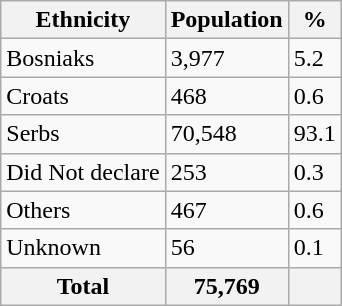<table class="wikitable">
<tr>
<th>Ethnicity</th>
<th>Population</th>
<th>%</th>
</tr>
<tr>
<td>Bosniaks</td>
<td>3,977</td>
<td>5.2</td>
</tr>
<tr>
<td>Croats</td>
<td>468</td>
<td>0.6</td>
</tr>
<tr>
<td>Serbs</td>
<td>70,548</td>
<td>93.1</td>
</tr>
<tr>
<td>Did Not declare</td>
<td>253</td>
<td>0.3</td>
</tr>
<tr>
<td>Others</td>
<td>467</td>
<td>0.6</td>
</tr>
<tr>
<td>Unknown</td>
<td>56</td>
<td>0.1</td>
</tr>
<tr>
<th>Total</th>
<th>75,769</th>
<th></th>
</tr>
</table>
